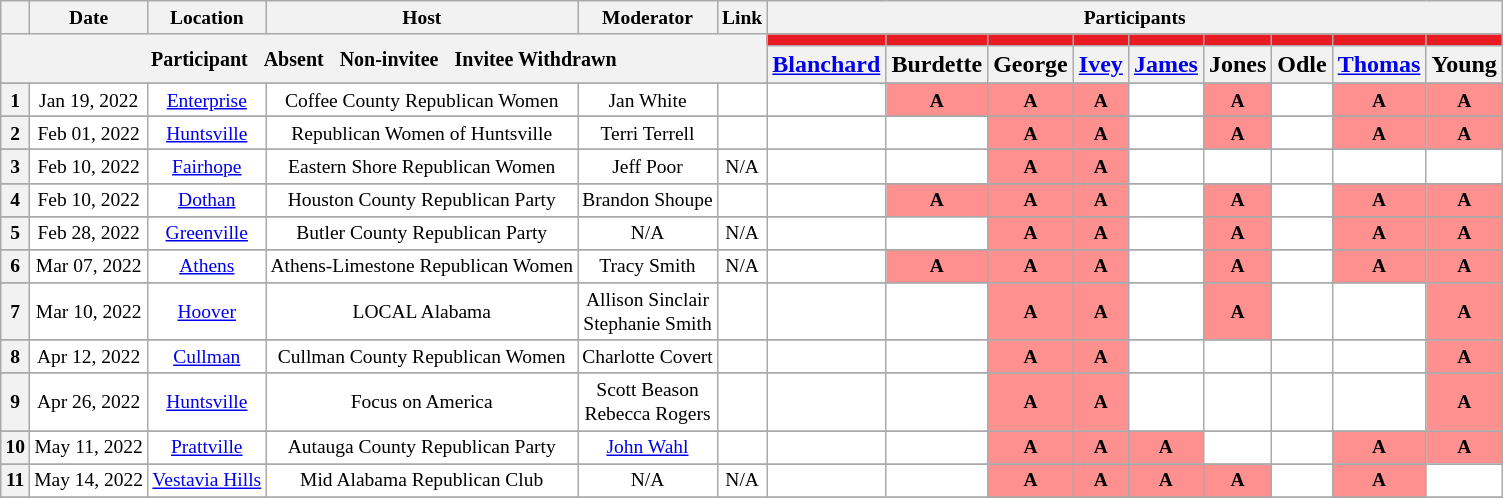<table class="wikitable" style="text-align:center;">
<tr style="font-size:small;">
<th scope="col"></th>
<th scope="col">Date</th>
<th scope="col">Location</th>
<th scope="col">Host</th>
<th scope="col">Moderator</th>
<th scope="col">Link</th>
<th scope="col" colspan="9">Participants</th>
</tr>
<tr>
<th colspan="6" rowspan="2"> <small>Participant  </small> <small>Absent  </small> <small>Non-invitee  </small> <small>Invitee Withdrawn</small></th>
<th scope="col" style="background:#E81B23;"></th>
<th scope="col" style="background:#E81B23;"></th>
<th scope="col" style="background:#E81B23;"></th>
<th scope="col" style="background:#E81B23;"></th>
<th scope="col" style="background:#E81B23;"></th>
<th scope="col" style="background:#E81B23;"></th>
<th scope="col" style="background:#E81B23;"></th>
<th scope="col" style="background:#E81B23;"></th>
<th scope="col" style="background:#E81B23;"></th>
</tr>
<tr>
<th scope="col"><a href='#'>Blanchard</a></th>
<th scope="col">Burdette</th>
<th scope="col">George</th>
<th scope="col"><a href='#'>Ivey</a></th>
<th scope="col"><a href='#'>James</a></th>
<th scope="col">Jones</th>
<th scope="col">Odle</th>
<th scope="col"><a href='#'>Thomas</a></th>
<th scope="col">Young</th>
</tr>
<tr>
</tr>
<tr style="background:#FFFFFF;font-size:small;">
<th scope="row">1</th>
<td style="white-space:nowrap;">Jan 19, 2022</td>
<td style="white-space:nowrap;"><a href='#'>Enterprise</a></td>
<td style="white-space:nowrap;">Coffee County Republican Women</td>
<td style="white-space:nowrap;">Jan White</td>
<td style="white-space:nowrap;"></td>
<td></td>
<td style="background:#ff9090; color:black; text-align:center;"><strong>A</strong></td>
<td style="background:#ff9090; color:black; text-align:center;"><strong>A</strong></td>
<td style="background:#ff9090; color:black; text-align:center;"><strong>A</strong></td>
<td></td>
<td style="background:#ff9090; color:black; text-align:center;"><strong>A</strong></td>
<td></td>
<td style="background:#ff9090; color:black; text-align:center;"><strong>A</strong></td>
<td style="background:#ff9090; color:black; text-align:center;"><strong>A</strong></td>
</tr>
<tr>
</tr>
<tr style="background:#FFFFFF;font-size:small;">
<th scope="row">2</th>
<td style="white-space:nowrap;">Feb 01, 2022</td>
<td style="white-space:nowrap;"><a href='#'>Huntsville</a></td>
<td style="white-space:nowrap;">Republican Women of Huntsville</td>
<td style="white-space:nowrap;">Terri Terrell</td>
<td style="white-space:nowrap;"></td>
<td></td>
<td></td>
<td style="background:#ff9090; color:black; text-align:center;"><strong>A</strong></td>
<td style="background:#ff9090; color:black; text-align:center;"><strong>A</strong></td>
<td></td>
<td style="background:#ff9090; color:black; text-align:center;"><strong>A</strong></td>
<td></td>
<td style="background:#ff9090; color:black; text-align:center;"><strong>A</strong></td>
<td style="background:#ff9090; color:black; text-align:center;"><strong>A</strong></td>
</tr>
<tr>
</tr>
<tr style="background:#FFFFFF;font-size:small;">
<th scope="row">3</th>
<td style="white-space:nowrap;">Feb 10, 2022</td>
<td style="white-space:nowrap;"><a href='#'>Fairhope</a></td>
<td style="white-space:nowrap;">Eastern Shore Republican Women</td>
<td style="white-space:nowrap;">Jeff Poor</td>
<td style="white-space:nowrap;">N/A</td>
<td></td>
<td></td>
<td style="background:#ff9090; color:black; text-align:center;"><strong>A</strong></td>
<td style="background:#ff9090; color:black; text-align:center;"><strong>A</strong></td>
<td></td>
<td></td>
<td></td>
<td></td>
<td></td>
</tr>
<tr>
</tr>
<tr style="background:#FFFFFF;font-size:small;">
<th scope="row">4</th>
<td style="white-space:nowrap;">Feb 10, 2022</td>
<td style="white-space:nowrap;"><a href='#'>Dothan</a></td>
<td style="white-space:nowrap;">Houston County Republican Party</td>
<td style="white-space:nowrap;">Brandon Shoupe</td>
<td style="white-space:nowrap;"></td>
<td></td>
<td style="background:#ff9090; color:black; text-align:center;"><strong>A</strong></td>
<td style="background:#ff9090; color:black; text-align:center;"><strong>A</strong></td>
<td style="background:#ff9090; color:black; text-align:center;"><strong>A</strong></td>
<td></td>
<td style="background:#ff9090; color:black; text-align:center;"><strong>A</strong></td>
<td></td>
<td style="background:#ff9090; color:black; text-align:center;"><strong>A</strong></td>
<td style="background:#ff9090; color:black; text-align:center;"><strong>A</strong></td>
</tr>
<tr>
</tr>
<tr style="background:#FFFFFF;font-size:small;">
<th scope="row">5</th>
<td style="white-space:nowrap;">Feb 28, 2022</td>
<td style="white-space:nowrap;"><a href='#'>Greenville</a></td>
<td style="white-space:nowrap;">Butler County Republican Party</td>
<td style="white-space:nowrap;">N/A</td>
<td style="white-space:nowrap;">N/A</td>
<td></td>
<td></td>
<td style="background:#ff9090; color:black; text-align:center;"><strong>A</strong></td>
<td style="background:#ff9090; color:black; text-align:center;"><strong>A</strong></td>
<td></td>
<td style="background:#ff9090; color:black; text-align:center;"><strong>A</strong></td>
<td></td>
<td style="background:#ff9090; color:black; text-align:center;"><strong>A</strong></td>
<td style="background:#ff9090; color:black; text-align:center;"><strong>A</strong></td>
</tr>
<tr>
</tr>
<tr style="background:#FFFFFF;font-size:small;">
<th scope="row">6</th>
<td style="white-space:nowrap;">Mar 07, 2022</td>
<td style="white-space:nowrap;"><a href='#'>Athens</a></td>
<td style="white-space:nowrap;">Athens-Limestone Republican Women</td>
<td style="white-space:nowrap;">Tracy Smith</td>
<td style="white-space:nowrap;">N/A</td>
<td></td>
<td style="background:#ff9090; color:black; text-align:center;"><strong>A</strong></td>
<td style="background:#ff9090; color:black; text-align:center;"><strong>A</strong></td>
<td style="background:#ff9090; color:black; text-align:center;"><strong>A</strong></td>
<td></td>
<td style="background:#ff9090; color:black; text-align:center;"><strong>A</strong></td>
<td></td>
<td style="background:#ff9090; color:black; text-align:center;"><strong>A</strong></td>
<td style="background:#ff9090; color:black; text-align:center;"><strong>A</strong></td>
</tr>
<tr>
</tr>
<tr style="background:#FFFFFF;font-size:small;">
<th scope="row">7</th>
<td style="white-space:nowrap;">Mar 10, 2022</td>
<td style="white-space:nowrap;"><a href='#'>Hoover</a></td>
<td style="white-space:nowrap;">LOCAL Alabama</td>
<td style="white-space:nowrap;">Allison Sinclair<br>Stephanie Smith</td>
<td style="white-space:nowrap;"></td>
<td></td>
<td></td>
<td style="background:#ff9090; color:black; text-align:center;"><strong>A</strong></td>
<td style="background:#ff9090; color:black; text-align:center;"><strong>A</strong></td>
<td></td>
<td style="background:#ff9090; color:black; text-align:center;"><strong>A</strong></td>
<td></td>
<td></td>
<td style="background:#ff9090; color:black; text-align:center;"><strong>A</strong></td>
</tr>
<tr>
</tr>
<tr style="background:#FFFFFF;font-size:small;">
<th scope="row">8</th>
<td style="white-space:nowrap;">Apr 12, 2022</td>
<td style="white-space:nowrap;"><a href='#'>Cullman</a></td>
<td style="white-space:nowrap;">Cullman County Republican Women</td>
<td style="white-space:nowrap;">Charlotte Covert</td>
<td style="white-space:nowrap;"></td>
<td></td>
<td></td>
<td style="background:#ff9090; color:black; text-align:center;"><strong>A</strong></td>
<td style="background:#ff9090; color:black; text-align:center;"><strong>A</strong></td>
<td></td>
<td></td>
<td></td>
<td></td>
<td style="background:#ff9090; color:black; text-align:center;"><strong>A</strong></td>
</tr>
<tr>
</tr>
<tr style="background:#FFFFFF;font-size:small;">
<th scope="row">9</th>
<td style="white-space:nowrap;">Apr 26, 2022</td>
<td style="white-space:nowrap;"><a href='#'>Huntsville</a></td>
<td style="white-space:nowrap;">Focus on America</td>
<td style="white-space:nowrap;">Scott Beason<br>Rebecca Rogers</td>
<td style="white-space:nowrap;"></td>
<td></td>
<td></td>
<td style="background:#ff9090; color:black; text-align:center;"><strong>A</strong></td>
<td style="background:#ff9090; color:black; text-align:center;"><strong>A</strong></td>
<td></td>
<td></td>
<td></td>
<td></td>
<td style="background:#ff9090; color:black; text-align:center;"><strong>A</strong></td>
</tr>
<tr>
</tr>
<tr style="background:#FFFFFF;font-size:small;">
<th scope="row">10</th>
<td style="white-space:nowrap;">May 11, 2022</td>
<td style="white-space:nowrap;"><a href='#'>Prattville</a></td>
<td style="white-space:nowrap;">Autauga County Republican Party</td>
<td style="white-space:nowrap;"><a href='#'>John Wahl</a></td>
<td style="white-space:nowrap;"></td>
<td></td>
<td></td>
<td style="background:#ff9090; color:black; text-align:center;"><strong>A</strong></td>
<td style="background:#ff9090; color:black; text-align:center;"><strong>A</strong></td>
<td style="background:#ff9090; color:black; text-align:center;"><strong>A</strong></td>
<td></td>
<td></td>
<td style="background:#ff9090; color:black; text-align:center;"><strong>A</strong></td>
<td style="background:#ff9090; color:black; text-align:center;"><strong>A</strong></td>
</tr>
<tr>
</tr>
<tr style="background:#FFFFFF;font-size:small;">
<th scope="row">11</th>
<td style="white-space:nowrap;">May 14, 2022</td>
<td style="white-space:nowrap;"><a href='#'>Vestavia Hills</a></td>
<td style="white-space:nowrap;">Mid Alabama Republican Club</td>
<td style="white-space:nowrap;">N/A</td>
<td style="white-space:nowrap;">N/A</td>
<td></td>
<td></td>
<td style="background:#ff9090; color:black; text-align:center;"><strong>A</strong></td>
<td style="background:#ff9090; color:black; text-align:center;"><strong>A</strong></td>
<td style="background:#ff9090; color:black; text-align:center;"><strong>A</strong></td>
<td style="background:#ff9090; color:black; text-align:center;"><strong>A</strong></td>
<td></td>
<td style="background:#ff9090; color:black; text-align:center;"><strong>A</strong></td>
<td></td>
</tr>
<tr>
</tr>
</table>
